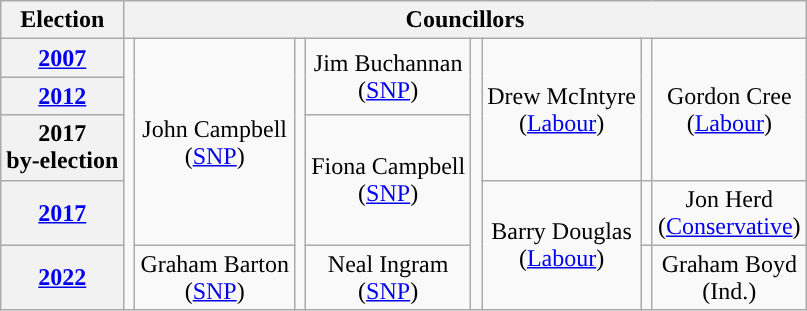<table class="wikitable" style="text-align:center">
<tr>
<th>Election</th>
<th colspan=8>Councillors</th>
</tr>
<tr>
<th><a href='#'>2007</a></th>
<td rowspan=5; style="background-color: "></td>
<td rowspan=4>John Campbell<br>(<a href='#'>SNP</a>)</td>
<td rowspan=5; style="background-color: "></td>
<td rowspan=2>Jim Buchannan<br>(<a href='#'>SNP</a>)</td>
<td rowspan=5; style="background-color: "></td>
<td rowspan=3>Drew McIntyre<br>(<a href='#'>Labour</a>)</td>
<td rowspan=3; style="background-color: "></td>
<td rowspan=3>Gordon Cree<br>(<a href='#'>Labour</a>)</td>
</tr>
<tr>
<th><a href='#'>2012</a></th>
</tr>
<tr>
<th>2017<br>by-election</th>
<td rowspan=2>Fiona Campbell<br>(<a href='#'>SNP</a>)</td>
</tr>
<tr>
<th><a href='#'>2017</a></th>
<td rowspan=2>Barry Douglas<br>(<a href='#'>Labour</a>)</td>
<td rowspan=1; style="background-color: "></td>
<td rowspan=1>Jon Herd<br>(<a href='#'>Conservative</a>)</td>
</tr>
<tr>
<th><a href='#'>2022</a></th>
<td rowspan=1>Graham Barton<br>(<a href='#'>SNP</a>)</td>
<td rowspan=1>Neal Ingram<br>(<a href='#'>SNP</a>)</td>
<td rowspan=1; style="background-color: "></td>
<td rowspan=1>Graham Boyd<br>(Ind.)</td>
</tr>
</table>
